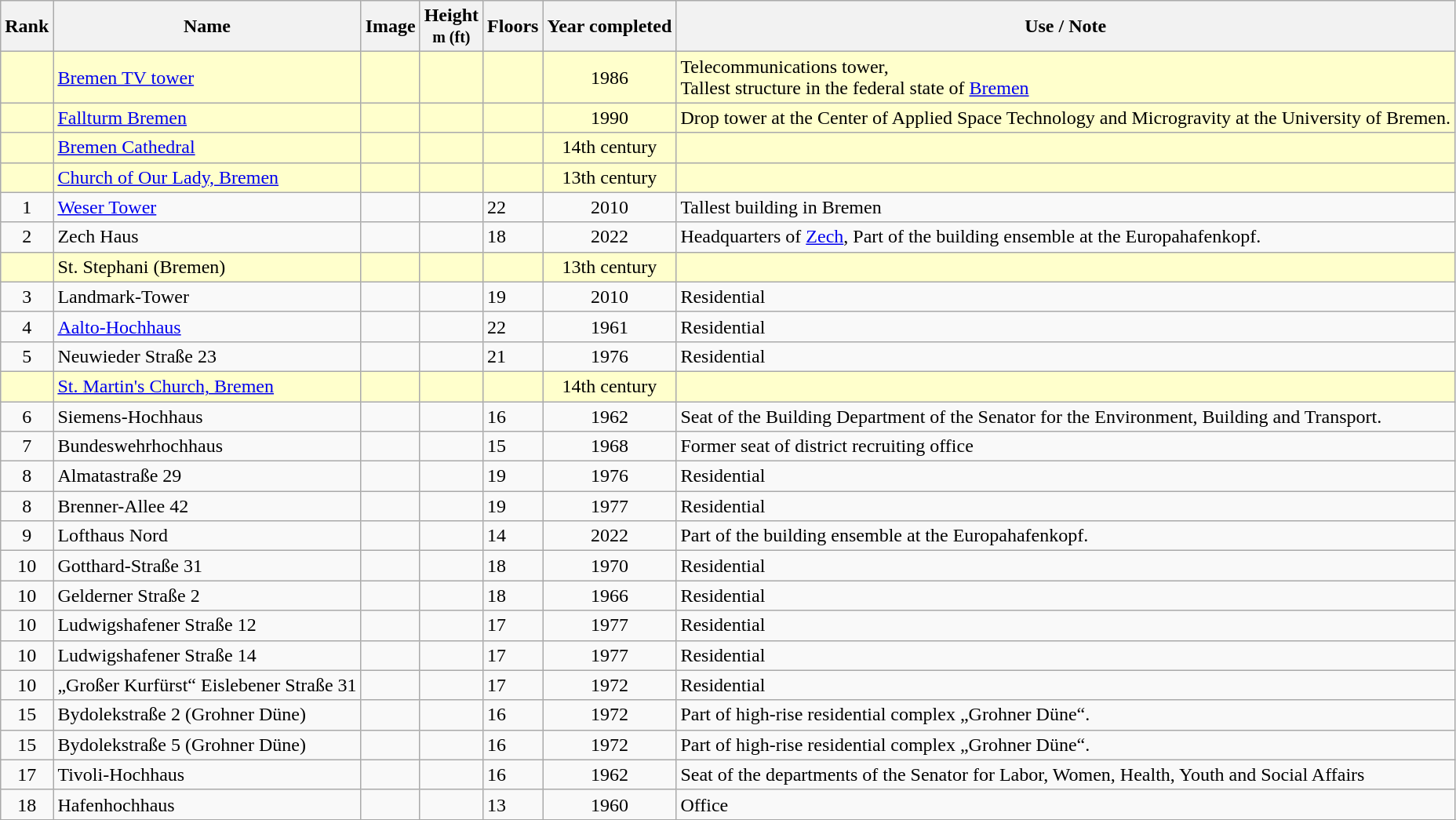<table class="wikitable sortable">
<tr>
<th>Rank</th>
<th>Name</th>
<th>Image</th>
<th>Height<br><small>m (ft)</small></th>
<th>Floors</th>
<th>Year completed</th>
<th>Use / Note</th>
</tr>
<tr style="background: #ffffcc">
<td align="center"></td>
<td><a href='#'>Bremen TV tower</a></td>
<td></td>
<td align="center"></td>
<td></td>
<td align="center">1986</td>
<td>Telecommunications tower,<br> Tallest structure in the federal state of <a href='#'>Bremen</a></td>
</tr>
<tr style="background: #ffffcc">
<td align="center"></td>
<td><a href='#'>Fallturm Bremen</a></td>
<td></td>
<td align="center"></td>
<td></td>
<td align="center">1990</td>
<td>Drop tower at the Center of Applied Space Technology and Microgravity at the University of Bremen.</td>
</tr>
<tr style="background: #ffffcc">
<td align="center"></td>
<td><a href='#'>Bremen Cathedral</a></td>
<td></td>
<td align="center"></td>
<td></td>
<td align="center">14th century</td>
<td></td>
</tr>
<tr style="background: #ffffcc">
<td align="center"></td>
<td><a href='#'>Church of Our Lady, Bremen</a></td>
<td></td>
<td align="center"></td>
<td></td>
<td align="center">13th century</td>
<td></td>
</tr>
<tr>
<td align="center">1</td>
<td><a href='#'>Weser Tower</a></td>
<td></td>
<td align="center"></td>
<td>22</td>
<td align="center">2010</td>
<td>Tallest building in Bremen</td>
</tr>
<tr>
<td align="center">2</td>
<td>Zech Haus</td>
<td></td>
<td align="center"></td>
<td>18</td>
<td align="center">2022</td>
<td>Headquarters of <a href='#'>Zech</a>, Part of the building ensemble at the Europahafenkopf.</td>
</tr>
<tr style="background: #ffffcc">
<td align="center"></td>
<td>St. Stephani (Bremen)</td>
<td></td>
<td align="center"></td>
<td></td>
<td align="center">13th century</td>
<td></td>
</tr>
<tr>
<td align="center">3</td>
<td>Landmark-Tower</td>
<td></td>
<td align="center"></td>
<td>19</td>
<td align="center">2010</td>
<td>Residential</td>
</tr>
<tr>
<td align="center">4</td>
<td><a href='#'>Aalto-Hochhaus</a></td>
<td></td>
<td align="center"></td>
<td>22</td>
<td align="center">1961</td>
<td>Residential</td>
</tr>
<tr>
<td align="center">5</td>
<td>Neuwieder Straße 23</td>
<td></td>
<td align="center"></td>
<td>21</td>
<td align="center">1976</td>
<td>Residential</td>
</tr>
<tr style="background: #ffffcc">
<td align="center"></td>
<td><a href='#'>St. Martin's Church, Bremen</a></td>
<td></td>
<td align="center"></td>
<td></td>
<td align="center">14th century</td>
<td></td>
</tr>
<tr>
<td align="center">6</td>
<td>Siemens-Hochhaus</td>
<td></td>
<td align="center"></td>
<td>16</td>
<td align="center">1962</td>
<td>Seat of the Building Department of the Senator for the Environment, Building and Transport.</td>
</tr>
<tr>
<td align="center">7</td>
<td>Bundeswehrhochhaus</td>
<td></td>
<td align="center"></td>
<td>15</td>
<td align="center">1968</td>
<td>Former seat of district recruiting office</td>
</tr>
<tr>
<td align="center">8</td>
<td>Almatastraße 29</td>
<td></td>
<td align="center"></td>
<td>19</td>
<td align="center">1976</td>
<td>Residential</td>
</tr>
<tr>
<td align="center">8</td>
<td>Brenner-Allee 42</td>
<td></td>
<td align="center"></td>
<td>19</td>
<td align="center">1977</td>
<td>Residential</td>
</tr>
<tr>
<td align="center">9</td>
<td>Lofthaus Nord</td>
<td></td>
<td align="center"></td>
<td>14</td>
<td align="center">2022</td>
<td>Part of the building ensemble at the Europahafenkopf.</td>
</tr>
<tr>
<td align="center">10</td>
<td>Gotthard-Straße 31</td>
<td></td>
<td align="center"></td>
<td>18</td>
<td align="center">1970</td>
<td>Residential</td>
</tr>
<tr>
<td align="center">10</td>
<td>Gelderner Straße 2</td>
<td></td>
<td align="center"></td>
<td>18</td>
<td align="center">1966</td>
<td>Residential</td>
</tr>
<tr>
<td align="center">10</td>
<td>Ludwigshafener Straße 12</td>
<td></td>
<td align="center"></td>
<td>17</td>
<td align="center">1977</td>
<td>Residential</td>
</tr>
<tr>
<td align="center">10</td>
<td>Ludwigshafener Straße 14</td>
<td></td>
<td align="center"></td>
<td>17</td>
<td align="center">1977</td>
<td>Residential</td>
</tr>
<tr>
<td align="center">10</td>
<td>„Großer Kurfürst“ Eislebener Straße 31</td>
<td></td>
<td align="center"></td>
<td>17</td>
<td align="center">1972</td>
<td>Residential</td>
</tr>
<tr>
<td align="center">15</td>
<td>Bydolekstraße 2 (Grohner Düne)</td>
<td></td>
<td align="center"></td>
<td>16</td>
<td align="center">1972</td>
<td>Part of high-rise residential complex „Grohner Düne“.</td>
</tr>
<tr>
<td align="center">15</td>
<td>Bydolekstraße 5 (Grohner Düne)</td>
<td></td>
<td align="center"></td>
<td>16</td>
<td align="center">1972</td>
<td>Part of high-rise residential complex „Grohner Düne“.</td>
</tr>
<tr>
<td align="center">17</td>
<td>Tivoli-Hochhaus</td>
<td></td>
<td align="center"></td>
<td>16</td>
<td align="center">1962</td>
<td>Seat of the departments of the Senator for Labor, Women, Health, Youth and Social Affairs</td>
</tr>
<tr>
<td align="center">18</td>
<td>Hafenhochhaus</td>
<td></td>
<td align="center"></td>
<td>13</td>
<td align="center">1960</td>
<td>Office</td>
</tr>
<tr>
</tr>
</table>
